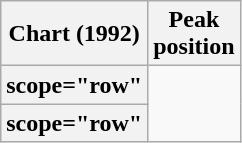<table class="wikitable plainrowheaders sortable">
<tr>
<th scope="col">Chart (1992)</th>
<th scope="col">Peak<br>position</th>
</tr>
<tr>
<th>scope="row" </th>
</tr>
<tr>
<th>scope="row" </th>
</tr>
</table>
